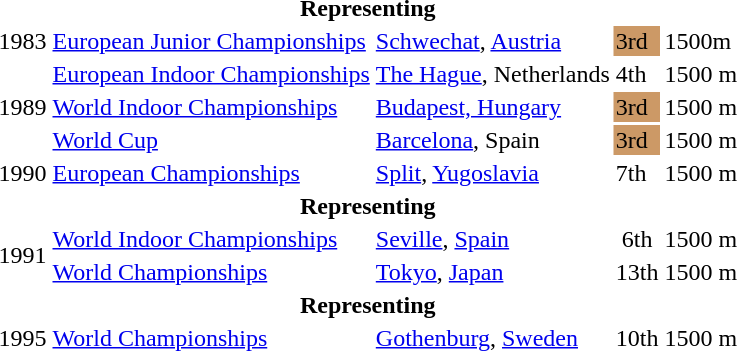<table>
<tr>
<th colspan="5">Representing </th>
</tr>
<tr>
<td>1983</td>
<td><a href='#'>European Junior Championships</a></td>
<td><a href='#'>Schwechat</a>, <a href='#'>Austria</a></td>
<td bgcolor="cc9966">3rd</td>
<td>1500m</td>
</tr>
<tr>
<td rowspan=3>1989</td>
<td><a href='#'>European Indoor Championships</a></td>
<td><a href='#'>The Hague</a>, Netherlands</td>
<td>4th</td>
<td>1500 m</td>
</tr>
<tr>
<td><a href='#'>World Indoor Championships</a></td>
<td><a href='#'>Budapest, Hungary</a></td>
<td bgcolor="cc9966">3rd</td>
<td>1500 m</td>
</tr>
<tr>
<td><a href='#'>World Cup</a></td>
<td><a href='#'>Barcelona</a>, Spain</td>
<td bgcolor=cc9966>3rd</td>
<td>1500 m</td>
</tr>
<tr>
<td>1990</td>
<td><a href='#'>European Championships</a></td>
<td><a href='#'>Split</a>, <a href='#'>Yugoslavia</a></td>
<td>7th</td>
<td>1500 m</td>
</tr>
<tr>
<th colspan="5">Representing </th>
</tr>
<tr>
<td rowspan=2>1991</td>
<td><a href='#'>World Indoor Championships</a></td>
<td><a href='#'>Seville</a>, <a href='#'>Spain</a></td>
<td align="center">6th</td>
<td>1500 m</td>
</tr>
<tr>
<td><a href='#'>World Championships</a></td>
<td><a href='#'>Tokyo</a>, <a href='#'>Japan</a></td>
<td align="center">13th</td>
<td>1500 m</td>
</tr>
<tr>
<th colspan="5">Representing </th>
</tr>
<tr>
<td>1995</td>
<td><a href='#'>World Championships</a></td>
<td><a href='#'>Gothenburg</a>, <a href='#'>Sweden</a></td>
<td align="center">10th</td>
<td>1500 m</td>
</tr>
</table>
